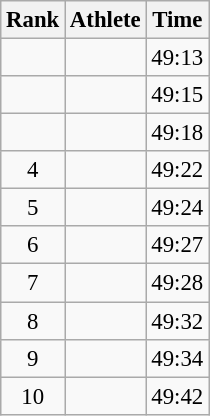<table class="wikitable" style="font-size:95%; text-align:center;">
<tr>
<th>Rank</th>
<th>Athlete</th>
<th>Time</th>
</tr>
<tr>
<td></td>
<td align="left"></td>
<td align="center">49:13</td>
</tr>
<tr>
<td></td>
<td align="left"></td>
<td align="center">49:15</td>
</tr>
<tr>
<td></td>
<td align="left"></td>
<td align="center">49:18</td>
</tr>
<tr>
<td>4</td>
<td align="left"></td>
<td align="center">49:22</td>
</tr>
<tr>
<td>5</td>
<td align="left"></td>
<td align="center">49:24</td>
</tr>
<tr>
<td>6</td>
<td align="left"></td>
<td align="center">49:27</td>
</tr>
<tr>
<td>7</td>
<td align="left"></td>
<td align="center">49:28</td>
</tr>
<tr>
<td>8</td>
<td align="left"></td>
<td align="center">49:32</td>
</tr>
<tr>
<td>9</td>
<td align="left"></td>
<td align="center">49:34</td>
</tr>
<tr>
<td>10</td>
<td align="left"></td>
<td align="center">49:42</td>
</tr>
</table>
